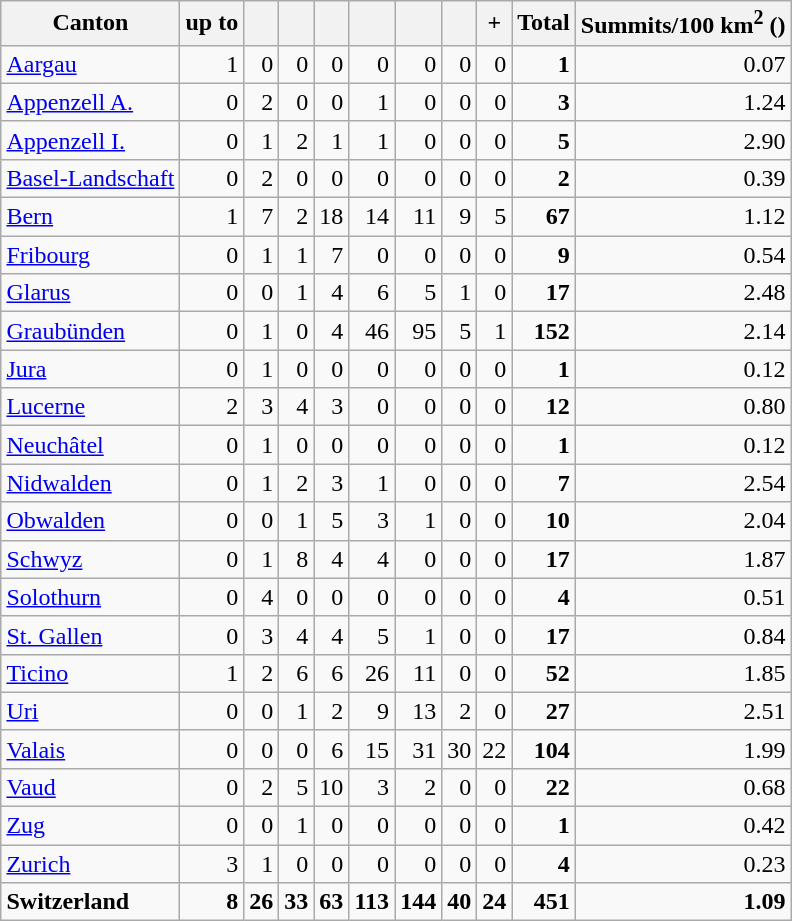<table class="wikitable sortable" style="margin: 1em auto 1em auto;">
<tr>
<th>Canton</th>
<th>up to </th>
<th></th>
<th></th>
<th></th>
<th></th>
<th></th>
<th></th>
<th>+</th>
<th>Total</th>
<th>Summits/100 km<sup>2</sup> ()</th>
</tr>
<tr>
<td align=left><a href='#'>Aargau</a></td>
<td align=right>1</td>
<td align=right>0</td>
<td align=right>0</td>
<td align=right>0</td>
<td align=right>0</td>
<td align=right>0</td>
<td align=right>0</td>
<td align=right>0</td>
<td align=right><strong>1</strong></td>
<td align=right>0.07</td>
</tr>
<tr>
<td align=left><a href='#'>Appenzell A.</a></td>
<td align=right>0</td>
<td align=right>2</td>
<td align=right>0</td>
<td align=right>0</td>
<td align=right>1</td>
<td align=right>0</td>
<td align=right>0</td>
<td align=right>0</td>
<td align=right><strong>3</strong></td>
<td align=right>1.24</td>
</tr>
<tr>
<td align=left><a href='#'>Appenzell I.</a></td>
<td align=right>0</td>
<td align=right>1</td>
<td align=right>2</td>
<td align=right>1</td>
<td align=right>1</td>
<td align=right>0</td>
<td align=right>0</td>
<td align=right>0</td>
<td align=right><strong>5</strong></td>
<td align=right>2.90</td>
</tr>
<tr>
<td align=left><a href='#'>Basel-Landschaft</a></td>
<td align=right>0</td>
<td align=right>2</td>
<td align=right>0</td>
<td align=right>0</td>
<td align=right>0</td>
<td align=right>0</td>
<td align=right>0</td>
<td align=right>0</td>
<td align=right><strong>2</strong></td>
<td align=right>0.39</td>
</tr>
<tr>
<td align=left><a href='#'>Bern</a></td>
<td align=right>1</td>
<td align=right>7</td>
<td align=right>2</td>
<td align=right>18</td>
<td align=right>14</td>
<td align=right>11</td>
<td align=right>9</td>
<td align=right>5</td>
<td align=right><strong>67</strong></td>
<td align=right>1.12</td>
</tr>
<tr>
<td align=left><a href='#'>Fribourg</a></td>
<td align=right>0</td>
<td align=right>1</td>
<td align=right>1</td>
<td align=right>7</td>
<td align=right>0</td>
<td align=right>0</td>
<td align=right>0</td>
<td align=right>0</td>
<td align=right><strong>9</strong></td>
<td align=right>0.54</td>
</tr>
<tr>
<td align=left><a href='#'>Glarus</a></td>
<td align=right>0</td>
<td align=right>0</td>
<td align=right>1</td>
<td align=right>4</td>
<td align=right>6</td>
<td align=right>5</td>
<td align=right>1</td>
<td align=right>0</td>
<td align=right><strong>17</strong></td>
<td align=right>2.48</td>
</tr>
<tr>
<td align=left><a href='#'>Graubünden</a></td>
<td align=right>0</td>
<td align=right>1</td>
<td align=right>0</td>
<td align=right>4</td>
<td align=right>46</td>
<td align=right>95</td>
<td align=right>5</td>
<td align=right>1</td>
<td align=right><strong>152</strong></td>
<td align=right>2.14</td>
</tr>
<tr>
<td align=left><a href='#'>Jura</a></td>
<td align=right>0</td>
<td align=right>1</td>
<td align=right>0</td>
<td align=right>0</td>
<td align=right>0</td>
<td align=right>0</td>
<td align=right>0</td>
<td align=right>0</td>
<td align=right><strong>1</strong></td>
<td align=right>0.12</td>
</tr>
<tr>
<td align=left><a href='#'>Lucerne</a></td>
<td align=right>2</td>
<td align=right>3</td>
<td align=right>4</td>
<td align=right>3</td>
<td align=right>0</td>
<td align=right>0</td>
<td align=right>0</td>
<td align=right>0</td>
<td align=right><strong>12</strong></td>
<td align=right>0.80</td>
</tr>
<tr>
<td align=left><a href='#'>Neuchâtel</a></td>
<td align=right>0</td>
<td align=right>1</td>
<td align=right>0</td>
<td align=right>0</td>
<td align=right>0</td>
<td align=right>0</td>
<td align=right>0</td>
<td align=right>0</td>
<td align=right><strong>1</strong></td>
<td align=right>0.12</td>
</tr>
<tr>
<td align=left><a href='#'>Nidwalden</a></td>
<td align=right>0</td>
<td align=right>1</td>
<td align=right>2</td>
<td align=right>3</td>
<td align=right>1</td>
<td align=right>0</td>
<td align=right>0</td>
<td align=right>0</td>
<td align=right><strong>7</strong></td>
<td align=right>2.54</td>
</tr>
<tr>
<td align=left><a href='#'>Obwalden</a></td>
<td align=right>0</td>
<td align=right>0</td>
<td align=right>1</td>
<td align=right>5</td>
<td align=right>3</td>
<td align=right>1</td>
<td align=right>0</td>
<td align=right>0</td>
<td align=right><strong>10</strong></td>
<td align=right>2.04</td>
</tr>
<tr>
<td align=left><a href='#'>Schwyz</a></td>
<td align=right>0</td>
<td align=right>1</td>
<td align=right>8</td>
<td align=right>4</td>
<td align=right>4</td>
<td align=right>0</td>
<td align=right>0</td>
<td align=right>0</td>
<td align=right><strong>17</strong></td>
<td align=right>1.87</td>
</tr>
<tr>
<td align=left><a href='#'>Solothurn</a></td>
<td align=right>0</td>
<td align=right>4</td>
<td align=right>0</td>
<td align=right>0</td>
<td align=right>0</td>
<td align=right>0</td>
<td align=right>0</td>
<td align=right>0</td>
<td align=right><strong>4</strong></td>
<td align=right>0.51</td>
</tr>
<tr>
<td align=left><a href='#'>St. Gallen</a></td>
<td align=right>0</td>
<td align=right>3</td>
<td align=right>4</td>
<td align=right>4</td>
<td align=right>5</td>
<td align=right>1</td>
<td align=right>0</td>
<td align=right>0</td>
<td align=right><strong>17</strong></td>
<td align=right>0.84</td>
</tr>
<tr>
<td align=left><a href='#'>Ticino</a></td>
<td align=right>1</td>
<td align=right>2</td>
<td align=right>6</td>
<td align=right>6</td>
<td align=right>26</td>
<td align=right>11</td>
<td align=right>0</td>
<td align=right>0</td>
<td align=right><strong>52</strong></td>
<td align=right>1.85</td>
</tr>
<tr>
<td align=left><a href='#'>Uri</a></td>
<td align=right>0</td>
<td align=right>0</td>
<td align=right>1</td>
<td align=right>2</td>
<td align=right>9</td>
<td align=right>13</td>
<td align=right>2</td>
<td align=right>0</td>
<td align=right><strong>27</strong></td>
<td align=right>2.51</td>
</tr>
<tr>
<td align=left><a href='#'>Valais</a></td>
<td align=right>0</td>
<td align=right>0</td>
<td align=right>0</td>
<td align=right>6</td>
<td align=right>15</td>
<td align=right>31</td>
<td align=right>30</td>
<td align=right>22</td>
<td align=right><strong>104</strong></td>
<td align=right>1.99</td>
</tr>
<tr>
<td align=left><a href='#'>Vaud</a></td>
<td align=right>0</td>
<td align=right>2</td>
<td align=right>5</td>
<td align=right>10</td>
<td align=right>3</td>
<td align=right>2</td>
<td align=right>0</td>
<td align=right>0</td>
<td align=right><strong>22</strong></td>
<td align=right>0.68</td>
</tr>
<tr>
<td align=left><a href='#'>Zug</a></td>
<td align=right>0</td>
<td align=right>0</td>
<td align=right>1</td>
<td align=right>0</td>
<td align=right>0</td>
<td align=right>0</td>
<td align=right>0</td>
<td align=right>0</td>
<td align=right><strong>1</strong></td>
<td align=right>0.42</td>
</tr>
<tr>
<td align=left><a href='#'>Zurich</a></td>
<td align=right>3</td>
<td align=right>1</td>
<td align=right>0</td>
<td align=right>0</td>
<td align=right>0</td>
<td align=right>0</td>
<td align=right>0</td>
<td align=right>0</td>
<td align=right><strong>4</strong></td>
<td align=right>0.23</td>
</tr>
<tr class="sortbottom">
<td align=left><strong>Switzerland</strong></td>
<td align=right><strong>8</strong></td>
<td align=right><strong>26</strong></td>
<td align=right><strong>33</strong></td>
<td align=right><strong>63</strong></td>
<td align=right><strong>113</strong></td>
<td align=right><strong>144</strong></td>
<td align=right><strong>40</strong></td>
<td align=right><strong>24</strong></td>
<td align=right><strong>451</strong></td>
<td align=right><strong>1.09</strong></td>
</tr>
</table>
